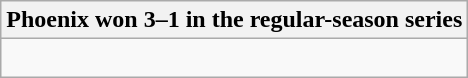<table class="wikitable collapsible collapsed">
<tr>
<th>Phoenix won 3–1 in the regular-season series</th>
</tr>
<tr>
<td><br>


</td>
</tr>
</table>
